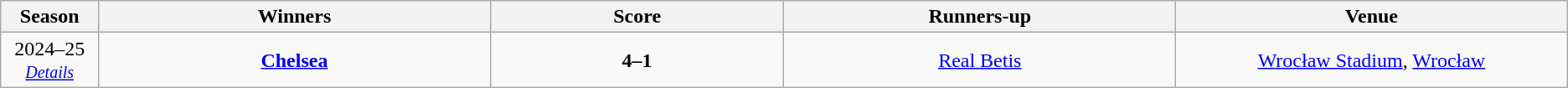<table class="wikitable" style="text-align: center;">
<tr>
<th width=5%>Season</th>
<th width=20%>Winners</th>
<th width=15%>Score</th>
<th width=20%>Runners-up</th>
<th width=20%>Venue</th>
</tr>
<tr>
<td rowspan=2>2024–25<br><small><em><a href='#'>Details</a></em></small></td>
<td> <strong><a href='#'>Chelsea</a></strong></td>
<td><strong>4–1</strong></td>
<td> <a href='#'>Real Betis</a></td>
<td><a href='#'>Wrocław Stadium</a>, <a href='#'>Wrocław</a></td>
</tr>
</table>
